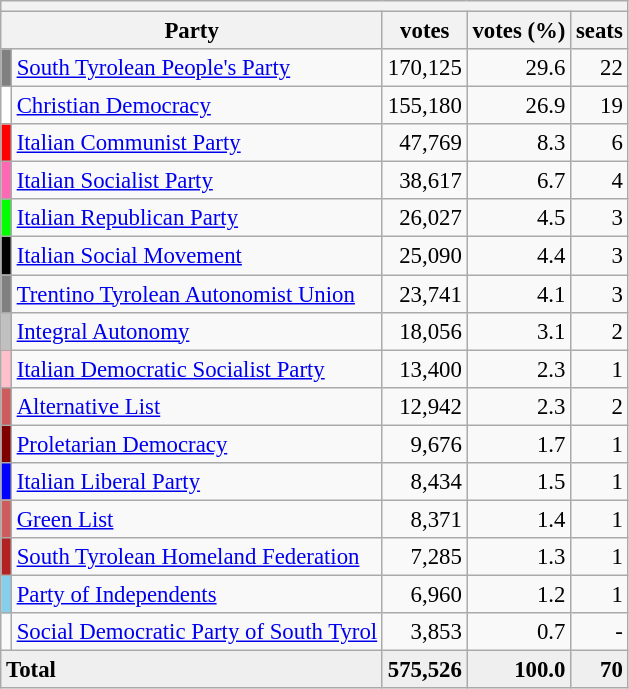<table class="wikitable" style="font-size:95%; text-align:right;">
<tr>
<th colspan=5></th>
</tr>
<tr>
<th colspan=2>Party</th>
<th>votes</th>
<th>votes (%)</th>
<th>seats</th>
</tr>
<tr>
<td bgcolor=Gray></td>
<td align=left><a href='#'>South Tyrolean People's Party</a></td>
<td>170,125</td>
<td>29.6</td>
<td>22</td>
</tr>
<tr>
<td bgcolor=White></td>
<td align=left><a href='#'>Christian Democracy</a></td>
<td>155,180</td>
<td>26.9</td>
<td>19</td>
</tr>
<tr>
<td bgcolor=Red></td>
<td align=left><a href='#'>Italian Communist Party</a></td>
<td>47,769</td>
<td>8.3</td>
<td>6</td>
</tr>
<tr>
<td bgcolor=Hotpink></td>
<td align=left><a href='#'>Italian Socialist Party</a></td>
<td>38,617</td>
<td>6.7</td>
<td>4</td>
</tr>
<tr>
<td bgcolor=Lime></td>
<td align=left><a href='#'>Italian Republican Party</a></td>
<td>26,027</td>
<td>4.5</td>
<td>3</td>
</tr>
<tr>
<td bgcolor=Black></td>
<td align=left><a href='#'>Italian Social Movement</a></td>
<td>25,090</td>
<td>4.4</td>
<td>3</td>
</tr>
<tr>
<td bgcolor=Gray></td>
<td align=left><a href='#'>Trentino Tyrolean Autonomist Union</a></td>
<td>23,741</td>
<td>4.1</td>
<td>3</td>
</tr>
<tr>
<td bgcolor=Silver></td>
<td align=left><a href='#'>Integral Autonomy</a></td>
<td>18,056</td>
<td>3.1</td>
<td>2</td>
</tr>
<tr>
<td bgcolor=Pink></td>
<td align=left><a href='#'>Italian Democratic Socialist Party</a></td>
<td>13,400</td>
<td>2.3</td>
<td>1</td>
</tr>
<tr>
<td bgcolor=Indianred></td>
<td align=left><a href='#'>Alternative List</a></td>
<td>12,942</td>
<td>2.3</td>
<td>2</td>
</tr>
<tr>
<td bgcolor=Maroon></td>
<td align=left><a href='#'>Proletarian Democracy</a></td>
<td>9,676</td>
<td>1.7</td>
<td>1</td>
</tr>
<tr>
<td bgcolor=Blue></td>
<td align=left><a href='#'>Italian Liberal Party</a></td>
<td>8,434</td>
<td>1.5</td>
<td>1</td>
</tr>
<tr>
<td bgcolor=Indianred></td>
<td align=left><a href='#'>Green List</a></td>
<td>8,371</td>
<td>1.4</td>
<td>1</td>
</tr>
<tr>
<td bgcolor=Firebrick></td>
<td align=left><a href='#'>South Tyrolean Homeland Federation</a></td>
<td>7,285</td>
<td>1.3</td>
<td>1</td>
</tr>
<tr>
<td bgcolor=Skyblue></td>
<td align=left><a href='#'>Party of Independents</a></td>
<td>6,960</td>
<td>1.2</td>
<td>1</td>
</tr>
<tr>
<td bgcolor=></td>
<td align=left><a href='#'>Social Democratic Party of South Tyrol</a></td>
<td>3,853</td>
<td>0.7</td>
<td>-</td>
</tr>
<tr bgcolor="EFEFEF">
<td align=left colspan=2><strong>Total</strong></td>
<td><strong>575,526</strong></td>
<td><strong>100.0</strong></td>
<td><strong>70</strong></td>
</tr>
</table>
